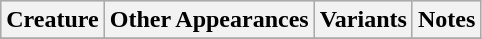<table class="wikitable">
<tr bgcolor="#CCCCCC">
<th>Creature</th>
<th>Other Appearances</th>
<th>Variants</th>
<th>Notes</th>
</tr>
<tr>
</tr>
</table>
